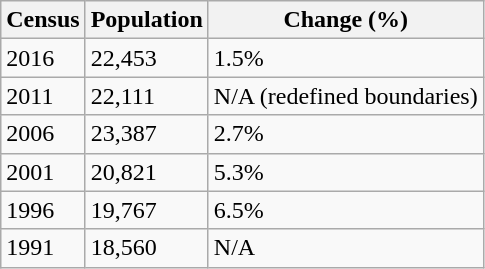<table class="wikitable">
<tr>
<th>Census</th>
<th>Population</th>
<th>Change (%)</th>
</tr>
<tr>
<td>2016</td>
<td>22,453</td>
<td>1.5%</td>
</tr>
<tr>
<td>2011</td>
<td>22,111</td>
<td>N/A (redefined boundaries)</td>
</tr>
<tr>
<td>2006</td>
<td>23,387</td>
<td>2.7%</td>
</tr>
<tr>
<td>2001</td>
<td>20,821</td>
<td>5.3%</td>
</tr>
<tr>
<td>1996</td>
<td>19,767</td>
<td>6.5%</td>
</tr>
<tr>
<td>1991</td>
<td>18,560</td>
<td>N/A</td>
</tr>
</table>
